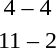<table style="text-align:center">
<tr>
<th width=200></th>
<th width=100></th>
<th width=200></th>
</tr>
<tr>
<td align=right><strong></strong></td>
<td>4 – 4</td>
<td align=left><strong></strong></td>
</tr>
<tr>
<td align=right><strong></strong></td>
<td>11 – 2</td>
<td align=left></td>
</tr>
</table>
